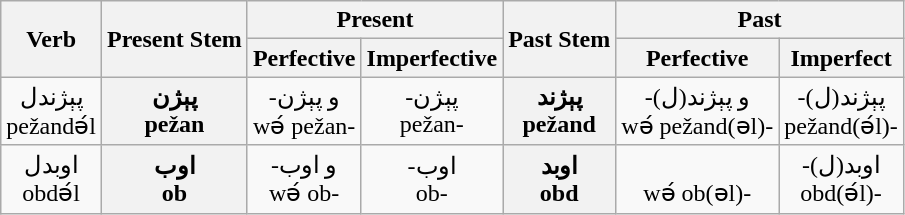<table class="wikitable" style="text-align: center">
<tr>
<th rowspan="2">Verb</th>
<th rowspan="2">Present Stem</th>
<th colspan="2">Present</th>
<th rowspan="2">Past Stem</th>
<th colspan="2">Past</th>
</tr>
<tr>
<th>Perfective</th>
<th>Imperfective</th>
<th>Perfective</th>
<th>Imperfect</th>
</tr>
<tr>
<td>پېژندل <br> pežandә́l</td>
<th>پېژن <br> pežan</th>
<td>-و پېژن<br> wә́ pežan-</td>
<td>-پېژن <br> pežan-</td>
<th>پېژند <br>pežand</th>
<td>-(و پېژند(ل <br>wә́ pežand(əl)-</td>
<td>-(پېژند(ل <br>pežand(ә́l)-</td>
</tr>
<tr>
<td>اوبدل <br> obdә́l</td>
<th>اوب <br> ob</th>
<td>-و اوب<br>wә́ ob-</td>
<td>-اوب <br> ob-</td>
<th>اوبد<br>obd</th>
<td><br> wә́ ob(əl)-</td>
<td>-(اوبد(ل <br>obd(ә́l)-</td>
</tr>
</table>
